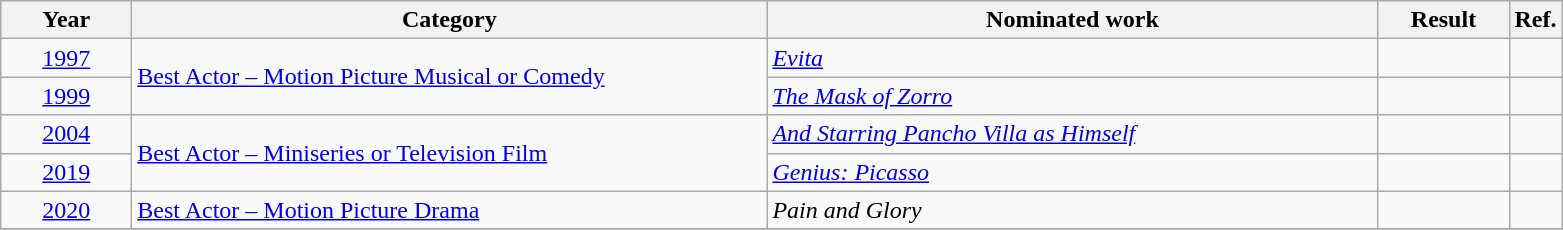<table class=wikitable>
<tr>
<th scope="col" style="width:5em;">Year</th>
<th scope="col" style="width:26em;">Category</th>
<th scope="col" style="width:25em;">Nominated work</th>
<th scope="col" style="width:5em;">Result</th>
<th>Ref.</th>
</tr>
<tr>
<td style="text-align:center;"><a href='#'>1997</a></td>
<td rowspan=2><a href='#'>Best Actor – Motion Picture Musical or Comedy</a></td>
<td><em><a href='#'>Evita</a></em></td>
<td></td>
<td style="text-align:center;"></td>
</tr>
<tr>
<td style="text-align:center;"><a href='#'>1999</a></td>
<td><em><a href='#'>The Mask of Zorro</a></em></td>
<td></td>
<td style="text-align:center;"></td>
</tr>
<tr>
<td style="text-align:center;"><a href='#'>2004</a></td>
<td rowspan=2><a href='#'>Best Actor – Miniseries or Television Film</a></td>
<td><em><a href='#'>And Starring Pancho Villa as Himself</a></em></td>
<td></td>
<td style="text-align:center;"></td>
</tr>
<tr>
<td style="text-align:center;"><a href='#'>2019</a></td>
<td><em><a href='#'>Genius: Picasso</a></em></td>
<td></td>
<td style="text-align:center;"></td>
</tr>
<tr>
<td style="text-align:center;"><a href='#'>2020</a></td>
<td><a href='#'>Best Actor – Motion Picture Drama</a></td>
<td><em>Pain and Glory</em></td>
<td></td>
<td style="text-align:center;"></td>
</tr>
<tr>
</tr>
</table>
